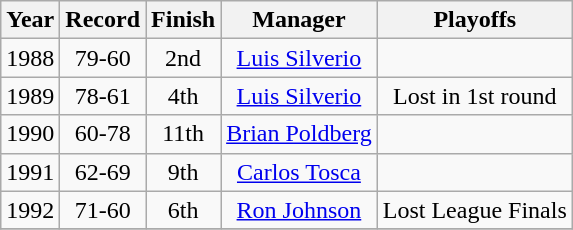<table class="wikitable" style="text-align:center">
<tr>
<th>Year</th>
<th>Record</th>
<th>Finish</th>
<th>Manager</th>
<th>Playoffs</th>
</tr>
<tr>
<td>1988</td>
<td>79-60</td>
<td>2nd</td>
<td><a href='#'>Luis Silverio</a></td>
<td></td>
</tr>
<tr>
<td>1989</td>
<td>78-61</td>
<td>4th</td>
<td><a href='#'>Luis Silverio</a></td>
<td>Lost in 1st round</td>
</tr>
<tr>
<td>1990</td>
<td>60-78</td>
<td>11th</td>
<td><a href='#'>Brian Poldberg</a></td>
<td></td>
</tr>
<tr>
<td>1991</td>
<td>62-69</td>
<td>9th</td>
<td><a href='#'>Carlos Tosca</a></td>
<td></td>
</tr>
<tr>
<td>1992</td>
<td>71-60</td>
<td>6th</td>
<td><a href='#'>Ron Johnson</a></td>
<td>Lost League Finals</td>
</tr>
<tr>
</tr>
</table>
